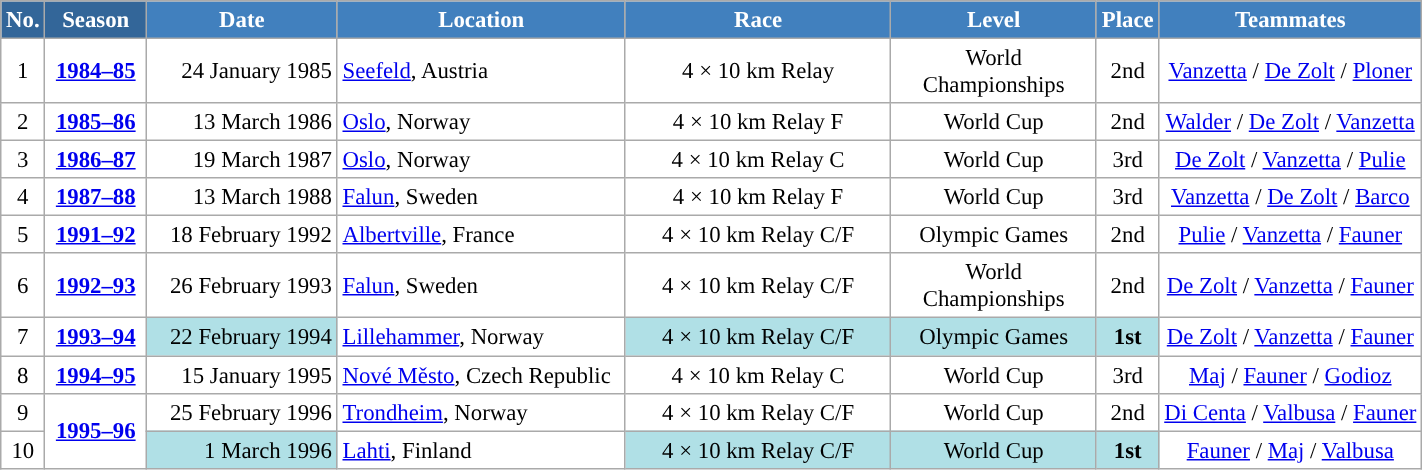<table class="wikitable sortable" style="font-size:95%; text-align:center; border:grey solid 1px; border-collapse:collapse; background:#ffffff;">
<tr style="background:#efefef;">
<th style="background-color:#369; color:white;">No.</th>
<th style="background-color:#369; color:white;">Season</th>
<th style="background-color:#4180be; color:white; width:120px;">Date</th>
<th style="background-color:#4180be; color:white; width:185px;">Location</th>
<th style="background-color:#4180be; color:white; width:170px;">Race</th>
<th style="background-color:#4180be; color:white; width:130px;">Level</th>
<th style="background-color:#4180be; color:white;">Place</th>
<th style="background-color:#4180be; color:white;">Teammates</th>
</tr>
<tr>
<td align=center>1</td>
<td rowspan=1 align=center><strong> <a href='#'>1984–85</a> </strong></td>
<td align=right>24 January 1985</td>
<td align=left> <a href='#'>Seefeld</a>, Austria</td>
<td>4 × 10 km Relay</td>
<td>World Championships</td>
<td>2nd</td>
<td><a href='#'>Vanzetta</a> / <a href='#'>De Zolt</a> / <a href='#'>Ploner</a></td>
</tr>
<tr>
<td align=center>2</td>
<td rowspan=1 align=center><strong> <a href='#'>1985–86</a> </strong></td>
<td align=right>13 March 1986</td>
<td align=left> <a href='#'>Oslo</a>, Norway</td>
<td>4 × 10 km Relay F</td>
<td>World Cup</td>
<td>2nd</td>
<td><a href='#'>Walder</a> / <a href='#'>De Zolt</a> / <a href='#'>Vanzetta</a></td>
</tr>
<tr>
<td align=center>3</td>
<td rowspan=1 align=center><strong> <a href='#'>1986–87</a> </strong></td>
<td align=right>19 March 1987</td>
<td align=left> <a href='#'>Oslo</a>, Norway</td>
<td>4 × 10 km Relay C</td>
<td>World Cup</td>
<td>3rd</td>
<td><a href='#'>De Zolt</a> / <a href='#'>Vanzetta</a> / <a href='#'>Pulie</a></td>
</tr>
<tr>
<td align=center>4</td>
<td rowspan=1 align=center><strong> <a href='#'>1987–88</a> </strong></td>
<td align=right>13 March 1988</td>
<td align=left> <a href='#'>Falun</a>, Sweden</td>
<td>4 × 10 km Relay F</td>
<td>World Cup</td>
<td>3rd</td>
<td><a href='#'>Vanzetta</a> / <a href='#'>De Zolt</a> / <a href='#'>Barco</a></td>
</tr>
<tr>
<td align=center>5</td>
<td rowspan=1 align=center><strong> <a href='#'>1991–92</a> </strong></td>
<td align=right>18 February 1992</td>
<td align=left> <a href='#'>Albertville</a>, France</td>
<td>4 × 10 km Relay C/F</td>
<td>Olympic Games</td>
<td>2nd</td>
<td><a href='#'>Pulie</a> / <a href='#'>Vanzetta</a> / <a href='#'>Fauner</a></td>
</tr>
<tr>
<td align=center>6</td>
<td rowspan=1 align=center><strong> <a href='#'>1992–93</a> </strong></td>
<td align=right>26 February 1993</td>
<td align=left> <a href='#'>Falun</a>, Sweden</td>
<td>4 × 10 km Relay C/F</td>
<td>World Championships</td>
<td>2nd</td>
<td><a href='#'>De Zolt</a> / <a href='#'>Vanzetta</a> / <a href='#'>Fauner</a></td>
</tr>
<tr>
<td align=center>7</td>
<td rowspan=1 align=center><strong><a href='#'>1993–94</a></strong></td>
<td bgcolor="#BOEOE6" align=right>22 February 1994</td>
<td align=left> <a href='#'>Lillehammer</a>, Norway</td>
<td bgcolor="#BOEOE6">4 × 10 km Relay C/F</td>
<td bgcolor="#BOEOE6">Olympic Games</td>
<td bgcolor="#BOEOE6"><strong>1st</strong></td>
<td><a href='#'>De Zolt</a> / <a href='#'>Vanzetta</a> / <a href='#'>Fauner</a></td>
</tr>
<tr>
<td align=center>8</td>
<td rowspan=1 align=center><strong> <a href='#'>1994–95</a> </strong></td>
<td align=right>15 January 1995</td>
<td align=left> <a href='#'>Nové Město</a>, Czech Republic</td>
<td>4 × 10 km Relay C</td>
<td>World Cup</td>
<td>3rd</td>
<td><a href='#'>Maj</a> / <a href='#'>Fauner</a> / <a href='#'>Godioz</a></td>
</tr>
<tr>
<td align=center>9</td>
<td rowspan=2 align=center><strong> <a href='#'>1995–96</a> </strong></td>
<td align=right>25 February 1996</td>
<td align=left> <a href='#'>Trondheim</a>, Norway</td>
<td>4 × 10 km Relay C/F</td>
<td>World Cup</td>
<td>2nd</td>
<td><a href='#'>Di Centa</a> / <a href='#'>Valbusa</a> / <a href='#'>Fauner</a></td>
</tr>
<tr>
<td align=center>10</td>
<td bgcolor="#BOEOE6" align=right>1 March 1996</td>
<td align=left> <a href='#'>Lahti</a>, Finland</td>
<td bgcolor="#BOEOE6">4 × 10 km Relay C/F</td>
<td bgcolor="#BOEOE6">World Cup</td>
<td bgcolor="#BOEOE6"><strong>1st</strong></td>
<td><a href='#'>Fauner</a> / <a href='#'>Maj</a> / <a href='#'>Valbusa</a></td>
</tr>
</table>
